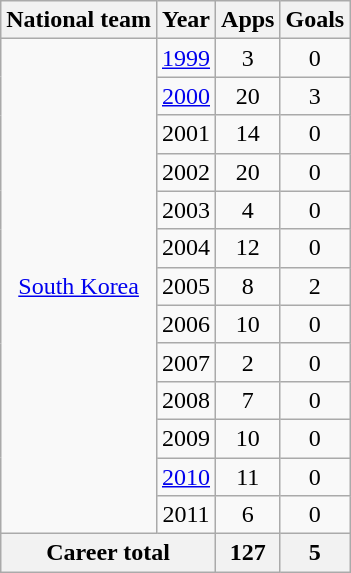<table class="wikitable" style="text-align:center">
<tr>
<th>National team</th>
<th>Year</th>
<th>Apps</th>
<th>Goals</th>
</tr>
<tr>
<td rowspan="13"><a href='#'>South Korea</a></td>
<td><a href='#'>1999</a></td>
<td>3</td>
<td>0</td>
</tr>
<tr>
<td><a href='#'>2000</a></td>
<td>20</td>
<td>3</td>
</tr>
<tr>
<td>2001</td>
<td>14</td>
<td>0</td>
</tr>
<tr>
<td>2002</td>
<td>20</td>
<td>0</td>
</tr>
<tr>
<td>2003</td>
<td>4</td>
<td>0</td>
</tr>
<tr>
<td>2004</td>
<td>12</td>
<td>0</td>
</tr>
<tr>
<td>2005</td>
<td>8</td>
<td>2</td>
</tr>
<tr>
<td>2006</td>
<td>10</td>
<td>0</td>
</tr>
<tr>
<td>2007</td>
<td>2</td>
<td>0</td>
</tr>
<tr>
<td>2008</td>
<td>7</td>
<td>0</td>
</tr>
<tr>
<td>2009</td>
<td>10</td>
<td>0</td>
</tr>
<tr>
<td><a href='#'>2010</a></td>
<td>11</td>
<td>0</td>
</tr>
<tr>
<td>2011</td>
<td>6</td>
<td>0</td>
</tr>
<tr>
<th colspan="2">Career total</th>
<th>127</th>
<th>5</th>
</tr>
</table>
